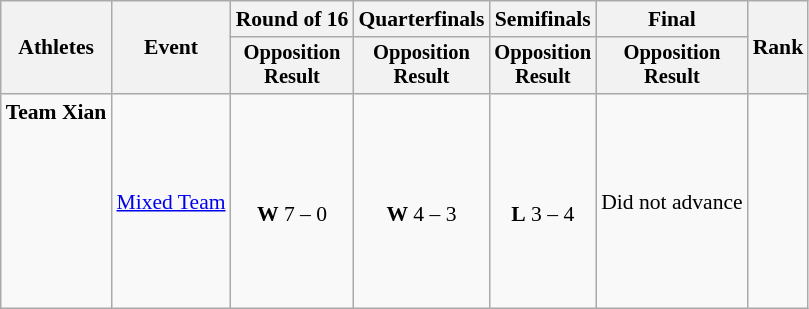<table class="wikitable" style="font-size:90%">
<tr>
<th rowspan="2">Athletes</th>
<th rowspan="2">Event</th>
<th>Round of 16</th>
<th>Quarterfinals</th>
<th>Semifinals</th>
<th>Final</th>
<th rowspan=2>Rank</th>
</tr>
<tr style="font-size:95%">
<th>Opposition<br>Result</th>
<th>Opposition<br>Result</th>
<th>Opposition<br>Result</th>
<th>Opposition<br>Result</th>
</tr>
<tr align=center>
<td align=left><strong>Team Xian</strong><br><br><br><br><br><br><br><br></td>
<td align=left><a href='#'>Mixed Team</a></td>
<td><br><strong>W</strong> 7 – 0</td>
<td><br><strong>W</strong> 4 – 3</td>
<td><br><strong>L</strong> 3 – 4</td>
<td>Did not advance</td>
<td></td>
</tr>
</table>
